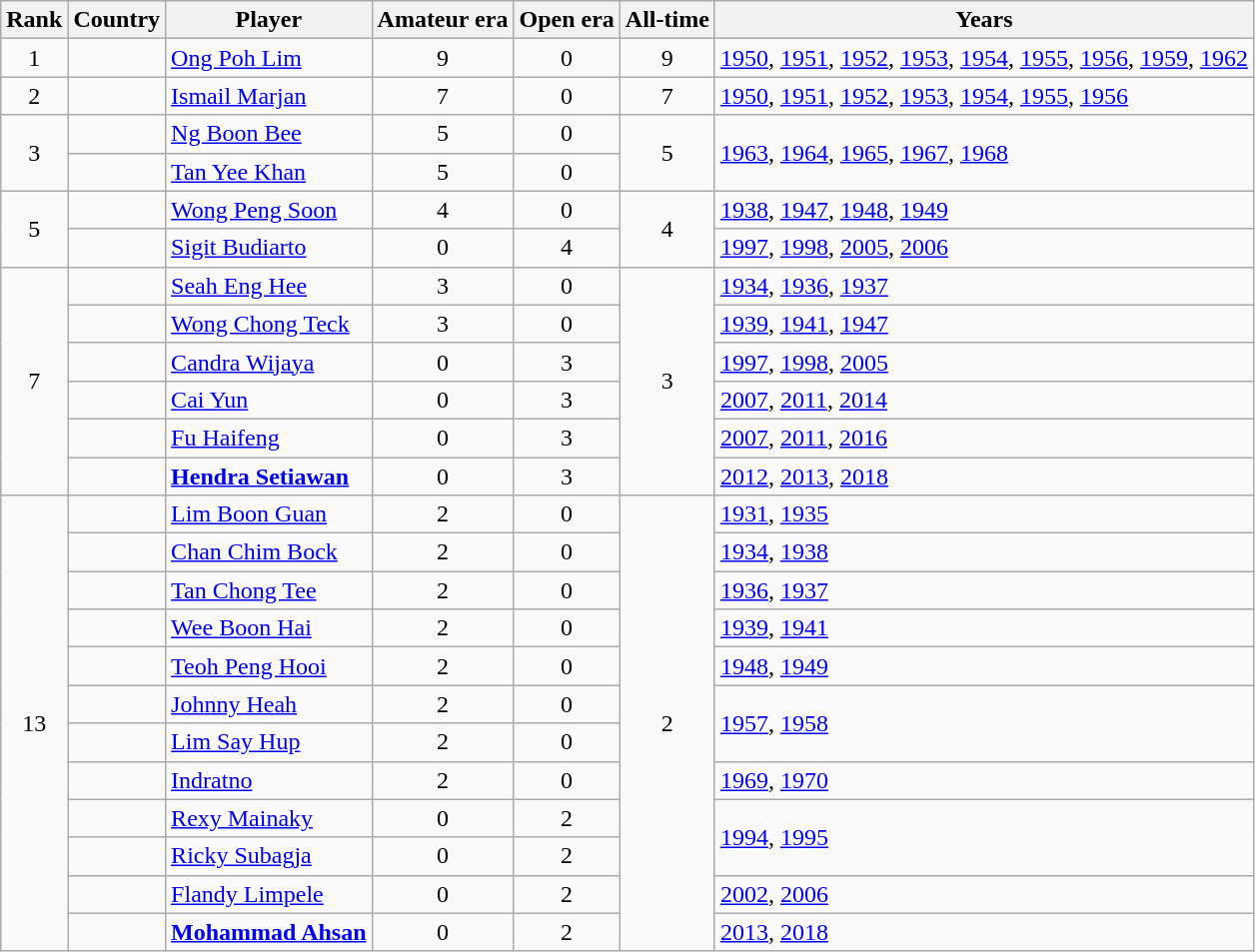<table class="wikitable sortable">
<tr>
<th>Rank</th>
<th>Country</th>
<th>Player</th>
<th>Amateur era</th>
<th>Open era</th>
<th>All-time</th>
<th class="unsortable">Years</th>
</tr>
<tr>
<td align=center>1</td>
<td></td>
<td><a href='#'>Ong Poh Lim</a></td>
<td align=center>9</td>
<td align=center>0</td>
<td align=center>9</td>
<td><a href='#'>1950</a>, <a href='#'>1951</a>, <a href='#'>1952</a>, <a href='#'>1953</a>, <a href='#'>1954</a>, <a href='#'>1955</a>, <a href='#'>1956</a>, <a href='#'>1959</a>, <a href='#'>1962</a></td>
</tr>
<tr>
<td align=center>2</td>
<td></td>
<td><a href='#'>Ismail Marjan</a></td>
<td align=center>7</td>
<td align=center>0</td>
<td align=center>7</td>
<td><a href='#'>1950</a>, <a href='#'>1951</a>, <a href='#'>1952</a>, <a href='#'>1953</a>, <a href='#'>1954</a>, <a href='#'>1955</a>, <a href='#'>1956</a></td>
</tr>
<tr>
<td rowspan=2 align=center>3</td>
<td></td>
<td><a href='#'>Ng Boon Bee</a></td>
<td align=center>5</td>
<td align=center>0</td>
<td rowspan=2 align=center>5</td>
<td rowspan=2><a href='#'>1963</a>, <a href='#'>1964</a>, <a href='#'>1965</a>, <a href='#'>1967</a>, <a href='#'>1968</a></td>
</tr>
<tr>
<td></td>
<td><a href='#'>Tan Yee Khan</a></td>
<td align=center>5</td>
<td align=center>0</td>
</tr>
<tr>
<td rowspan=2 align=center>5</td>
<td></td>
<td><a href='#'>Wong Peng Soon</a></td>
<td align=center>4</td>
<td align=center>0</td>
<td rowspan=2 align=center>4</td>
<td><a href='#'>1938</a>, <a href='#'>1947</a>, <a href='#'>1948</a>, <a href='#'>1949</a></td>
</tr>
<tr>
<td></td>
<td><a href='#'>Sigit Budiarto</a></td>
<td align=center>0</td>
<td align=center>4</td>
<td><a href='#'>1997</a>, <a href='#'>1998</a>, <a href='#'>2005</a>, <a href='#'>2006</a></td>
</tr>
<tr>
<td rowspan=6 align=center>7</td>
<td></td>
<td><a href='#'>Seah Eng Hee</a></td>
<td align=center>3</td>
<td align=center>0</td>
<td rowspan=6 align=center>3</td>
<td><a href='#'>1934</a>, <a href='#'>1936</a>, <a href='#'>1937</a></td>
</tr>
<tr>
<td></td>
<td><a href='#'>Wong Chong Teck</a></td>
<td align=center>3</td>
<td align=center>0</td>
<td><a href='#'>1939</a>, <a href='#'>1941</a>, <a href='#'>1947</a></td>
</tr>
<tr>
<td></td>
<td><a href='#'>Candra Wijaya</a></td>
<td align=center>0</td>
<td align=center>3</td>
<td><a href='#'>1997</a>, <a href='#'>1998</a>, <a href='#'>2005</a></td>
</tr>
<tr>
<td></td>
<td><a href='#'>Cai Yun</a></td>
<td align=center>0</td>
<td align=center>3</td>
<td><a href='#'>2007</a>, <a href='#'>2011</a>, <a href='#'>2014</a></td>
</tr>
<tr>
<td></td>
<td><a href='#'>Fu Haifeng</a></td>
<td align=center>0</td>
<td align=center>3</td>
<td><a href='#'>2007</a>, <a href='#'>2011</a>, <a href='#'>2016</a></td>
</tr>
<tr>
<td></td>
<td><strong><a href='#'>Hendra Setiawan</a></strong></td>
<td align=center>0</td>
<td align=center>3</td>
<td><a href='#'>2012</a>, <a href='#'>2013</a>, <a href='#'>2018</a></td>
</tr>
<tr>
<td rowspan=12 align=center>13</td>
<td></td>
<td><a href='#'>Lim Boon Guan</a></td>
<td align=center>2</td>
<td align=center>0</td>
<td rowspan=12 align=center>2</td>
<td><a href='#'>1931</a>, <a href='#'>1935</a></td>
</tr>
<tr>
<td></td>
<td><a href='#'>Chan Chim Bock</a></td>
<td align=center>2</td>
<td align=center>0</td>
<td><a href='#'>1934</a>, <a href='#'>1938</a></td>
</tr>
<tr>
<td></td>
<td><a href='#'>Tan Chong Tee</a></td>
<td align=center>2</td>
<td align=center>0</td>
<td><a href='#'>1936</a>, <a href='#'>1937</a></td>
</tr>
<tr>
<td></td>
<td><a href='#'>Wee Boon Hai</a></td>
<td align=center>2</td>
<td align=center>0</td>
<td><a href='#'>1939</a>, <a href='#'>1941</a></td>
</tr>
<tr>
<td></td>
<td><a href='#'>Teoh Peng Hooi</a></td>
<td align=center>2</td>
<td align=center>0</td>
<td><a href='#'>1948</a>, <a href='#'>1949</a></td>
</tr>
<tr>
<td></td>
<td><a href='#'>Johnny Heah</a></td>
<td align=center>2</td>
<td align=center>0</td>
<td rowspan=2><a href='#'>1957</a>, <a href='#'>1958</a></td>
</tr>
<tr>
<td></td>
<td><a href='#'>Lim Say Hup</a></td>
<td align=center>2</td>
<td align=center>0</td>
</tr>
<tr>
<td></td>
<td><a href='#'>Indratno</a></td>
<td align=center>2</td>
<td align=center>0</td>
<td><a href='#'>1969</a>, <a href='#'>1970</a></td>
</tr>
<tr>
<td></td>
<td><a href='#'>Rexy Mainaky</a></td>
<td align=center>0</td>
<td align=center>2</td>
<td rowspan=2><a href='#'>1994</a>, <a href='#'>1995</a></td>
</tr>
<tr>
<td></td>
<td><a href='#'>Ricky Subagja</a></td>
<td align=center>0</td>
<td align=center>2</td>
</tr>
<tr>
<td><br></td>
<td><a href='#'>Flandy Limpele</a></td>
<td align=center>0</td>
<td align=center>2</td>
<td><a href='#'>2002</a>, <a href='#'>2006</a></td>
</tr>
<tr>
<td></td>
<td><strong><a href='#'>Mohammad Ahsan</a></strong></td>
<td align=center>0</td>
<td align=center>2</td>
<td><a href='#'>2013</a>, <a href='#'>2018</a></td>
</tr>
</table>
